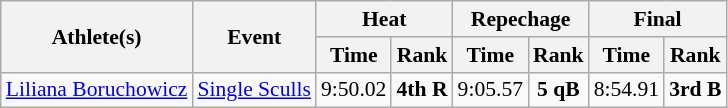<table class="wikitable" style="font-size:90%">
<tr>
<th rowspan="2">Athlete(s)</th>
<th rowspan="2">Event</th>
<th colspan="2">Heat</th>
<th colspan="2">Repechage</th>
<th colspan="2">Final</th>
</tr>
<tr>
<th>Time</th>
<th>Rank</th>
<th>Time</th>
<th>Rank</th>
<th>Time</th>
<th>Rank</th>
</tr>
<tr>
<td><a href='#'>Liliana Boruchowicz</a></td>
<td><a href='#'>Single Sculls</a></td>
<td align=center>9:50.02</td>
<td align=center><strong>4th R</strong></td>
<td align=center>9:05.57</td>
<td align=center><strong>5 qB</strong></td>
<td align=center>8:54.91</td>
<td align=center><strong>3rd B</strong></td>
</tr>
</table>
